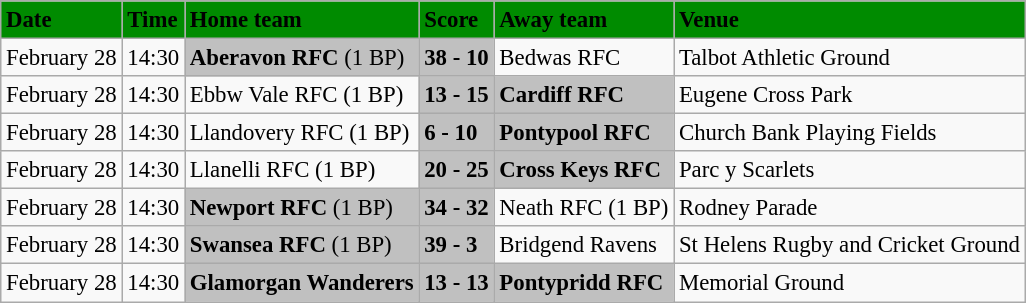<table class="wikitable" style="margin:0.5em auto; font-size:95%">
<tr bgcolor="#008B00">
<td><strong>Date</strong></td>
<td><strong>Time</strong></td>
<td><strong>Home team</strong></td>
<td><strong>Score</strong></td>
<td><strong>Away team</strong></td>
<td><strong>Venue</strong></td>
</tr>
<tr>
<td>February 28</td>
<td>14:30</td>
<td bgcolor="silver"><strong>Aberavon RFC</strong> (1 BP)</td>
<td bgcolor="silver"><strong>38 - 10</strong></td>
<td>Bedwas RFC</td>
<td>Talbot Athletic Ground</td>
</tr>
<tr>
<td>February 28</td>
<td>14:30</td>
<td>Ebbw Vale RFC (1 BP)</td>
<td bgcolor="silver"><strong>13 - 15</strong></td>
<td bgcolor="silver"><strong>Cardiff RFC</strong></td>
<td>Eugene Cross Park</td>
</tr>
<tr>
<td>February 28</td>
<td>14:30</td>
<td>Llandovery RFC (1 BP)</td>
<td bgcolor="silver"><strong>6 - 10</strong></td>
<td bgcolor="silver"><strong>Pontypool RFC</strong></td>
<td>Church Bank Playing Fields</td>
</tr>
<tr>
<td>February 28</td>
<td>14:30</td>
<td>Llanelli RFC (1 BP)</td>
<td bgcolor="silver"><strong>20 - 25</strong></td>
<td bgcolor="silver"><strong>Cross Keys RFC</strong></td>
<td>Parc y Scarlets</td>
</tr>
<tr>
<td>February 28</td>
<td>14:30</td>
<td bgcolor="silver"><strong>Newport RFC</strong> (1 BP)</td>
<td bgcolor="silver"><strong>34 - 32</strong></td>
<td>Neath RFC (1 BP)</td>
<td>Rodney Parade</td>
</tr>
<tr>
<td>February 28</td>
<td>14:30</td>
<td bgcolor="silver"><strong>Swansea RFC</strong> (1 BP)</td>
<td bgcolor="silver"><strong>39 - 3</strong></td>
<td>Bridgend Ravens</td>
<td>St Helens Rugby and Cricket Ground</td>
</tr>
<tr>
<td>February 28</td>
<td>14:30</td>
<td bgcolor="silver"><strong>Glamorgan Wanderers</strong></td>
<td bgcolor="silver"><strong>13 - 13</strong></td>
<td bgcolor="silver"><strong>Pontypridd RFC</strong></td>
<td>Memorial Ground</td>
</tr>
</table>
